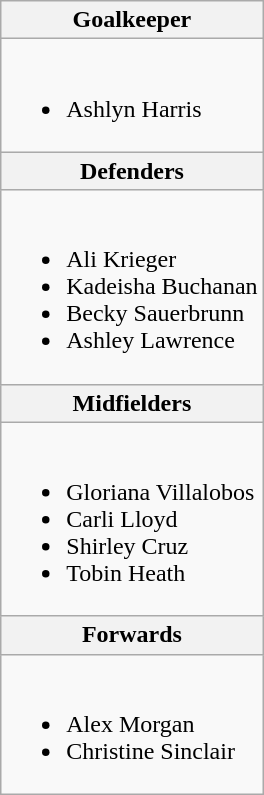<table class="wikitable">
<tr>
<th>Goalkeeper</th>
</tr>
<tr>
<td><br><ul><li>Ashlyn Harris</li></ul></td>
</tr>
<tr>
<th>Defenders</th>
</tr>
<tr>
<td><br><ul><li>Ali Krieger</li><li>Kadeisha Buchanan</li><li>Becky Sauerbrunn</li><li>Ashley Lawrence</li></ul></td>
</tr>
<tr>
<th>Midfielders</th>
</tr>
<tr>
<td><br><ul><li>Gloriana Villalobos</li><li>Carli Lloyd</li><li>Shirley Cruz</li><li>Tobin Heath</li></ul></td>
</tr>
<tr>
<th>Forwards</th>
</tr>
<tr>
<td><br><ul><li>Alex Morgan</li><li>Christine Sinclair</li></ul></td>
</tr>
</table>
